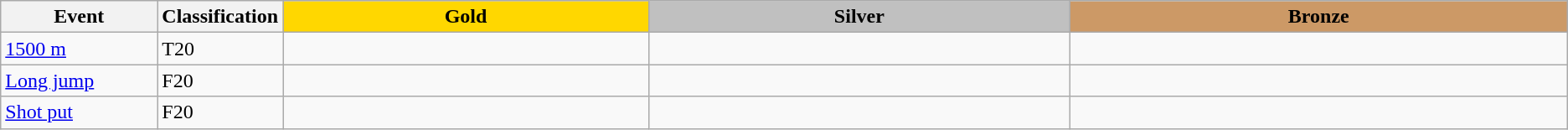<table class=wikitable style="font-size:100%">
<tr>
<th rowspan="1" width="10%">Event</th>
<th rowspan="1" width="5%">Classification</th>
<th rowspan="1" style="background:gold;">Gold</th>
<th colspan="1" style="background:silver;">Silver</th>
<th colspan="1" style="background:#CC9966;">Bronze</th>
</tr>
<tr>
<td><a href='#'>1500 m</a></td>
<td>T20<br></td>
<td></td>
<td></td>
<td></td>
</tr>
<tr>
<td><a href='#'>Long jump</a></td>
<td>F20<br></td>
<td></td>
<td></td>
<td></td>
</tr>
<tr>
<td><a href='#'>Shot put</a></td>
<td>F20<br></td>
<td></td>
<td></td>
<td></td>
</tr>
</table>
